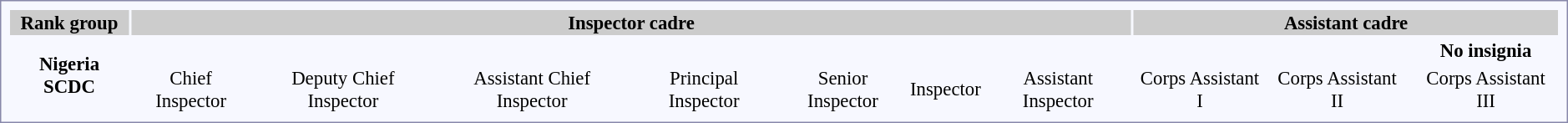<table style="border:1px solid #8888aa; background-color:#f7f8ff; padding:5px; font-size:95%; margin: 0px 12px 12px 0px;">
<tr style="background-color:#CCCCCC; text-align:center; width: 100%">
<th>Rank group</th>
<th colspan=10>Inspector cadre</th>
<th colspan=26>Assistant cadre</th>
</tr>
<tr style="text-align:center;">
<td rowspan=2><strong>Nigeria SCDC</strong></td>
<td colspan=1></td>
<td colspan=1></td>
<td colspan=1></td>
<td colspan=1></td>
<td colspan=2></td>
<td colspan=2></td>
<td colspan=2></td>
<td colspan=12></td>
<td colspan=4></td>
<td colspan=2 rowspan=2></td>
<td colspan=8><strong>No insignia</strong></td>
</tr>
<tr style="text-align:center;">
<td colspan=1>Chief Inspector</td>
<td colspan=1>Deputy Chief Inspector</td>
<td colspan=1>Assistant Chief Inspector</td>
<td colspan=1>Principal Inspector</td>
<td colspan=2>Senior Inspector</td>
<td colspan=2>Inspector</td>
<td colspan=2>Assistant Inspector</td>
<td colspan=12>Corps Assistant I</td>
<td colspan=4>Corps Assistant II</td>
<td colspan=8>Corps Assistant III</td>
</tr>
</table>
